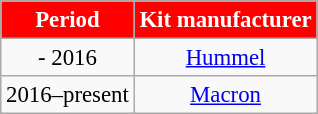<table class="wikitable" style="font-size: 95%; text-align:center;">
<tr>
<th scope=col style="color:#FFFFFF; background:#FF0000">Period</th>
<th scope=col style="color:#FFFFFF; background:#FF0000">Kit manufacturer</th>
</tr>
<tr>
<td>- 2016</td>
<td> <a href='#'>Hummel</a></td>
</tr>
<tr>
<td>2016–present</td>
<td> <a href='#'>Macron</a></td>
</tr>
</table>
